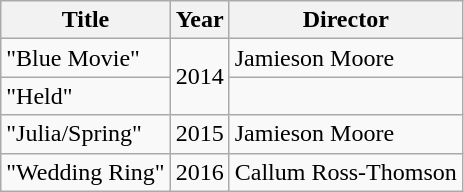<table class="wikitable">
<tr>
<th>Title</th>
<th>Year</th>
<th>Director</th>
</tr>
<tr>
<td>"Blue Movie"</td>
<td rowspan="2">2014</td>
<td>Jamieson Moore</td>
</tr>
<tr>
<td>"Held"</td>
<td></td>
</tr>
<tr>
<td>"Julia/Spring"</td>
<td>2015</td>
<td>Jamieson Moore</td>
</tr>
<tr>
<td>"Wedding Ring"</td>
<td>2016</td>
<td>Callum Ross-Thomson</td>
</tr>
</table>
